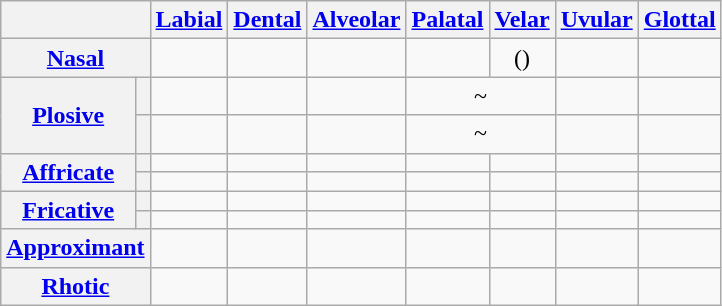<table class="wikitable" style="text-align:center;">
<tr>
<th colspan="2"></th>
<th><a href='#'>Labial</a></th>
<th><a href='#'>Dental</a></th>
<th><a href='#'>Alveolar</a></th>
<th><a href='#'>Palatal</a></th>
<th><a href='#'>Velar</a></th>
<th><a href='#'>Uvular</a></th>
<th><a href='#'>Glottal</a></th>
</tr>
<tr>
<th colspan="2"><a href='#'>Nasal</a></th>
<td> </td>
<td></td>
<td> </td>
<td></td>
<td>() </td>
<td></td>
<td></td>
</tr>
<tr>
<th rowspan="2"><a href='#'>Plosive</a></th>
<th></th>
<td> </td>
<td></td>
<td> </td>
<td colspan="2"> ~  </td>
<td> </td>
<td></td>
</tr>
<tr>
<th></th>
<td> </td>
<td></td>
<td> </td>
<td colspan="2"> ~  </td>
<td></td>
<td></td>
</tr>
<tr>
<th rowspan="2"><a href='#'>Affricate</a></th>
<th></th>
<td></td>
<td></td>
<td> </td>
<td> </td>
<td></td>
<td></td>
<td></td>
</tr>
<tr>
<th></th>
<td></td>
<td></td>
<td> </td>
<td> </td>
<td></td>
<td></td>
<td></td>
</tr>
<tr>
<th rowspan="2"><a href='#'>Fricative</a></th>
<th></th>
<td> </td>
<td> </td>
<td> </td>
<td> </td>
<td> </td>
<td> </td>
<td> </td>
</tr>
<tr>
<th></th>
<td> </td>
<td> </td>
<td> </td>
<td> </td>
<td> </td>
<td> </td>
<td></td>
</tr>
<tr>
<th colspan="2"><a href='#'>Approximant</a></th>
<td> </td>
<td></td>
<td> </td>
<td> </td>
<td></td>
<td></td>
<td></td>
</tr>
<tr>
<th colspan="2"><a href='#'>Rhotic</a></th>
<td></td>
<td></td>
<td> </td>
<td></td>
<td></td>
<td></td>
<td></td>
</tr>
</table>
